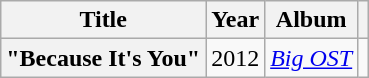<table class="wikitable plainrowheaders" style="text-align:center;">
<tr>
<th scope="col" rowspan="1">Title</th>
<th scope="col" rowspan="1">Year</th>
<th scope="col" rowspan="1">Album</th>
<th scope="col" class="unsortable" rowspan="1"></th>
</tr>
<tr>
<th scope="row">"Because It's You"</th>
<td>2012</td>
<td><a href='#'><em>Big OST</em></a></td>
<td style="text-align:center"></td>
</tr>
</table>
